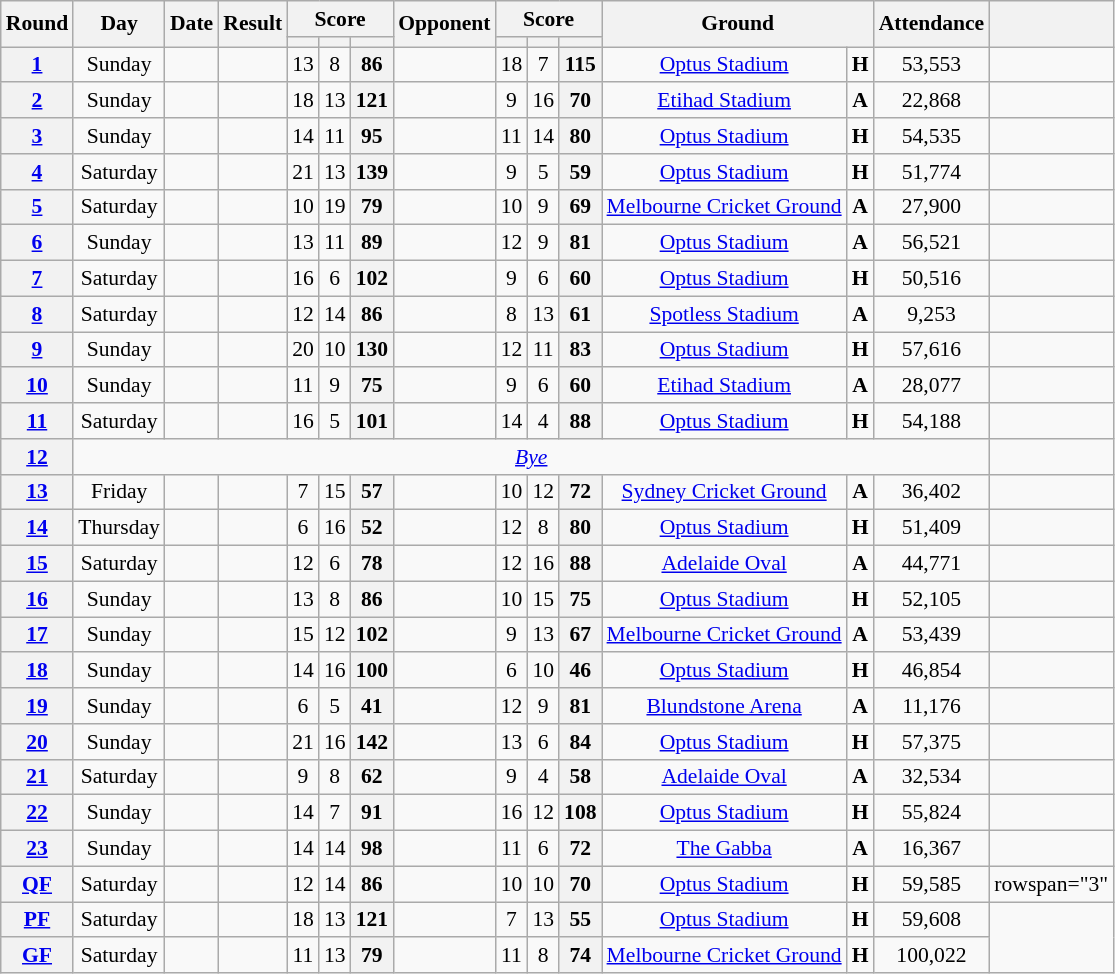<table class="wikitable plainrowheaders sortable" style="font-size:90%; text-align:center;">
<tr>
<th scope="col" rowspan="2">Round</th>
<th scope="col" rowspan="2">Day</th>
<th scope="col" rowspan="2">Date</th>
<th scope="col" rowspan="2">Result</th>
<th scope="col" colspan="3">Score</th>
<th scope="col" rowspan="2">Opponent</th>
<th scope="col" colspan="3">Score</th>
<th scope="col" rowspan="2" colspan="2">Ground</th>
<th scope="col" rowspan="2">Attendance</th>
<th scope="col" rowspan="2"></th>
</tr>
<tr>
<th scope="col"></th>
<th scope="col"></th>
<th scope="col"></th>
<th scope="col"></th>
<th scope="col"></th>
<th scope="col"></th>
</tr>
<tr>
<th><a href='#'>1</a></th>
<td>Sunday</td>
<td></td>
<td></td>
<td>13</td>
<td>8</td>
<th>86</th>
<td></td>
<td>18</td>
<td>7</td>
<th>115</th>
<td><a href='#'>Optus Stadium</a></td>
<td><strong>H</strong></td>
<td>53,553</td>
<td></td>
</tr>
<tr>
<th scope="row" style="text-align:center;"><a href='#'>2</a></th>
<td>Sunday</td>
<td></td>
<td></td>
<td>18</td>
<td>13</td>
<th>121</th>
<td></td>
<td>9</td>
<td>16</td>
<th>70</th>
<td><a href='#'>Etihad Stadium</a></td>
<td><strong>A</strong></td>
<td>22,868</td>
<td></td>
</tr>
<tr>
<th scope="row" style="text-align:center;"><a href='#'>3</a></th>
<td>Sunday</td>
<td></td>
<td></td>
<td>14</td>
<td>11</td>
<th>95</th>
<td></td>
<td>11</td>
<td>14</td>
<th>80</th>
<td><a href='#'>Optus Stadium</a></td>
<td><strong>H</strong></td>
<td>54,535</td>
<td></td>
</tr>
<tr>
<th scope="row" style="text-align:center;"><a href='#'>4</a></th>
<td>Saturday</td>
<td></td>
<td></td>
<td>21</td>
<td>13</td>
<th>139</th>
<td></td>
<td>9</td>
<td>5</td>
<th>59</th>
<td><a href='#'>Optus Stadium</a></td>
<td><strong>H</strong></td>
<td>51,774</td>
<td></td>
</tr>
<tr>
<th scope="row" style="text-align:center;"><a href='#'>5</a></th>
<td>Saturday</td>
<td></td>
<td></td>
<td>10</td>
<td>19</td>
<th>79</th>
<td></td>
<td>10</td>
<td>9</td>
<th>69</th>
<td><a href='#'>Melbourne Cricket Ground</a></td>
<td><strong>A</strong></td>
<td>27,900</td>
<td></td>
</tr>
<tr>
<th scope="row" style="text-align:center;"><a href='#'>6</a></th>
<td>Sunday</td>
<td></td>
<td></td>
<td>13</td>
<td>11</td>
<th>89</th>
<td></td>
<td>12</td>
<td>9</td>
<th>81</th>
<td><a href='#'>Optus Stadium</a></td>
<td><strong>A</strong></td>
<td>56,521</td>
<td></td>
</tr>
<tr>
<th scope="row" style="text-align:center;"><a href='#'>7</a></th>
<td>Saturday</td>
<td></td>
<td></td>
<td>16</td>
<td>6</td>
<th>102</th>
<td></td>
<td>9</td>
<td>6</td>
<th>60</th>
<td><a href='#'>Optus Stadium</a></td>
<td><strong>H</strong></td>
<td>50,516</td>
<td></td>
</tr>
<tr>
<th scope="row" style="text-align:center;"><a href='#'>8</a></th>
<td>Saturday</td>
<td></td>
<td></td>
<td>12</td>
<td>14</td>
<th>86</th>
<td></td>
<td>8</td>
<td>13</td>
<th>61</th>
<td><a href='#'>Spotless Stadium</a></td>
<td><strong>A</strong></td>
<td>9,253</td>
<td></td>
</tr>
<tr>
<th scope="row" style="text-align:center;"><a href='#'>9</a></th>
<td>Sunday</td>
<td></td>
<td></td>
<td>20</td>
<td>10</td>
<th>130</th>
<td></td>
<td>12</td>
<td>11</td>
<th>83</th>
<td><a href='#'>Optus Stadium</a></td>
<td><strong>H</strong></td>
<td>57,616</td>
<td></td>
</tr>
<tr>
<th scope="row" style="text-align:center;"><a href='#'>10</a></th>
<td>Sunday</td>
<td></td>
<td></td>
<td>11</td>
<td>9</td>
<th>75</th>
<td></td>
<td>9</td>
<td>6</td>
<th>60</th>
<td><a href='#'>Etihad Stadium</a></td>
<td><strong>A</strong></td>
<td>28,077</td>
<td></td>
</tr>
<tr>
<th scope="row" style="text-align:center;"><a href='#'>11</a></th>
<td>Saturday</td>
<td></td>
<td></td>
<td>16</td>
<td>5</td>
<th>101</th>
<td></td>
<td>14</td>
<td>4</td>
<th>88</th>
<td><a href='#'>Optus Stadium</a></td>
<td><strong>H</strong></td>
<td>54,188</td>
<td></td>
</tr>
<tr>
<th scope="row" style="text-align:center;"><a href='#'>12</a></th>
<td colspan=13><em><a href='#'>Bye</a></em></td>
<td></td>
</tr>
<tr>
<th scope="row" style="text-align:center;"><a href='#'>13</a></th>
<td>Friday</td>
<td></td>
<td></td>
<td>7</td>
<td>15</td>
<th>57</th>
<td></td>
<td>10</td>
<td>12</td>
<th>72</th>
<td><a href='#'>Sydney Cricket Ground</a></td>
<td><strong>A</strong></td>
<td>36,402</td>
<td></td>
</tr>
<tr>
<th scope="row" style="text-align:center;"><a href='#'>14</a></th>
<td>Thursday</td>
<td></td>
<td></td>
<td>6</td>
<td>16</td>
<th>52</th>
<td></td>
<td>12</td>
<td>8</td>
<th>80</th>
<td><a href='#'>Optus Stadium</a></td>
<td><strong>H</strong></td>
<td>51,409</td>
<td></td>
</tr>
<tr>
<th scope="row" style="text-align:center;"><a href='#'>15</a></th>
<td>Saturday</td>
<td></td>
<td></td>
<td>12</td>
<td>6</td>
<th>78</th>
<td></td>
<td>12</td>
<td>16</td>
<th>88</th>
<td><a href='#'>Adelaide Oval</a></td>
<td><strong>A</strong></td>
<td>44,771</td>
<td></td>
</tr>
<tr>
<th scope="row" style="text-align:center;"><a href='#'>16</a></th>
<td>Sunday</td>
<td></td>
<td></td>
<td>13</td>
<td>8</td>
<th>86</th>
<td></td>
<td>10</td>
<td>15</td>
<th>75</th>
<td><a href='#'>Optus Stadium</a></td>
<td><strong>H</strong></td>
<td>52,105</td>
<td></td>
</tr>
<tr>
<th scope="row" style="text-align:center;"><a href='#'>17</a></th>
<td>Sunday</td>
<td></td>
<td></td>
<td>15</td>
<td>12</td>
<th>102</th>
<td></td>
<td>9</td>
<td>13</td>
<th>67</th>
<td><a href='#'>Melbourne Cricket Ground</a></td>
<td><strong>A</strong></td>
<td>53,439</td>
<td></td>
</tr>
<tr>
<th scope="row" style="text-align:center;"><a href='#'>18</a></th>
<td>Sunday</td>
<td></td>
<td></td>
<td>14</td>
<td>16</td>
<th>100</th>
<td></td>
<td>6</td>
<td>10</td>
<th>46</th>
<td><a href='#'>Optus Stadium</a></td>
<td><strong>H</strong></td>
<td>46,854</td>
<td></td>
</tr>
<tr>
<th scope="row" style="text-align:center;"><a href='#'>19</a></th>
<td>Sunday</td>
<td></td>
<td></td>
<td>6</td>
<td>5</td>
<th>41</th>
<td></td>
<td>12</td>
<td>9</td>
<th>81</th>
<td><a href='#'>Blundstone Arena</a></td>
<td><strong>A</strong></td>
<td>11,176</td>
<td></td>
</tr>
<tr>
<th scope="row" style="text-align:center;"><a href='#'>20</a></th>
<td>Sunday</td>
<td></td>
<td></td>
<td>21</td>
<td>16</td>
<th>142</th>
<td></td>
<td>13</td>
<td>6</td>
<th>84</th>
<td><a href='#'>Optus Stadium</a></td>
<td><strong>H</strong></td>
<td>57,375</td>
<td></td>
</tr>
<tr>
<th scope="row" style="text-align:center;"><a href='#'>21</a></th>
<td>Saturday</td>
<td></td>
<td></td>
<td>9</td>
<td>8</td>
<th>62</th>
<td></td>
<td>9</td>
<td>4</td>
<th>58</th>
<td><a href='#'>Adelaide Oval</a></td>
<td><strong>A</strong></td>
<td>32,534</td>
<td></td>
</tr>
<tr>
<th scope="row" style="text-align:center;"><a href='#'>22</a></th>
<td>Sunday</td>
<td></td>
<td></td>
<td>14</td>
<td>7</td>
<th>91</th>
<td></td>
<td>16</td>
<td>12</td>
<th>108</th>
<td><a href='#'>Optus Stadium</a></td>
<td><strong>H</strong></td>
<td>55,824</td>
<td></td>
</tr>
<tr>
<th scope="row" style="text-align:center;"><a href='#'>23</a></th>
<td>Sunday</td>
<td></td>
<td></td>
<td>14</td>
<td>14</td>
<th>98</th>
<td></td>
<td>11</td>
<td>6</td>
<th>72</th>
<td><a href='#'>The Gabba</a></td>
<td><strong>A</strong></td>
<td>16,367</td>
<td></td>
</tr>
<tr>
<th scope="row" style="text-align:center;"><a href='#'>QF</a></th>
<td>Saturday</td>
<td></td>
<td></td>
<td>12</td>
<td>14</td>
<th>86</th>
<td></td>
<td>10</td>
<td>10</td>
<th>70</th>
<td><a href='#'>Optus Stadium</a></td>
<td><strong>H</strong></td>
<td>59,585</td>
<td>rowspan="3" </td>
</tr>
<tr>
<th scope="row" style="text-align:center;"><a href='#'>PF</a></th>
<td>Saturday</td>
<td></td>
<td></td>
<td>18</td>
<td>13</td>
<th>121</th>
<td></td>
<td>7</td>
<td>13</td>
<th>55</th>
<td><a href='#'>Optus Stadium</a></td>
<td><strong>H</strong></td>
<td>59,608</td>
</tr>
<tr>
<th scope="row" style="text-align:center;"><a href='#'>GF</a></th>
<td>Saturday</td>
<td></td>
<td></td>
<td>11</td>
<td>13</td>
<th>79</th>
<td></td>
<td>11</td>
<td>8</td>
<th>74</th>
<td><a href='#'>Melbourne Cricket Ground</a></td>
<td><strong>H</strong></td>
<td>100,022</td>
</tr>
</table>
